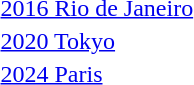<table>
<tr valign="top">
<td><a href='#'>2016 Rio de Janeiro</a><br></td>
<td> </td>
<td> </td>
<td> </td>
</tr>
<tr valign="top">
<td><a href='#'>2020 Tokyo</a><br></td>
<td> </td>
<td> </td>
<td> </td>
</tr>
<tr valign="top">
<td><a href='#'>2024 Paris</a><br></td>
<td> </td>
<td> </td>
<td> </td>
</tr>
<tr>
</tr>
</table>
